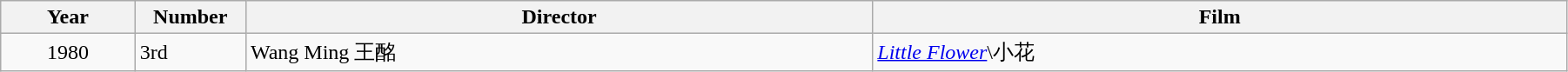<table class="wikitable" width="95%" align="center">
<tr>
<th width="6%">Year</th>
<th width="4%">Number</th>
<th width="28%">Director</th>
<th width="31%">Film</th>
</tr>
<tr>
<td style="text-align:center;">1980</td>
<td>3rd</td>
<td>Wang Ming 王酩</td>
<td><em><a href='#'>Little Flower</a></em>\小花</td>
</tr>
</table>
